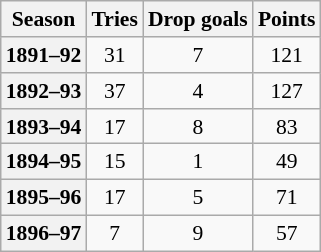<table class="wikitable" style="float:left; font-size:90%; margin-right:30px;">
<tr>
<th scope="col">Season</th>
<th scope="col">Tries</th>
<th scope="col">Drop goals</th>
<th scope="col">Points</th>
</tr>
<tr>
<th scope="row">1891–92</th>
<td align=center>31</td>
<td align=center>7</td>
<td align=center>121</td>
</tr>
<tr>
<th scope="row">1892–93</th>
<td align=center>37</td>
<td align=center>4</td>
<td align=center>127</td>
</tr>
<tr>
<th scope="row">1893–94</th>
<td align=center>17</td>
<td align=center>8</td>
<td align=center>83</td>
</tr>
<tr>
<th scope="row">1894–95</th>
<td align=center>15</td>
<td align=center>1</td>
<td align=center>49</td>
</tr>
<tr>
<th scope="row">1895–96</th>
<td align=center>17</td>
<td align=center>5</td>
<td align=center>71</td>
</tr>
<tr>
<th scope="row">1896–97</th>
<td align=center>7</td>
<td align=center>9</td>
<td align=center>57</td>
</tr>
</table>
